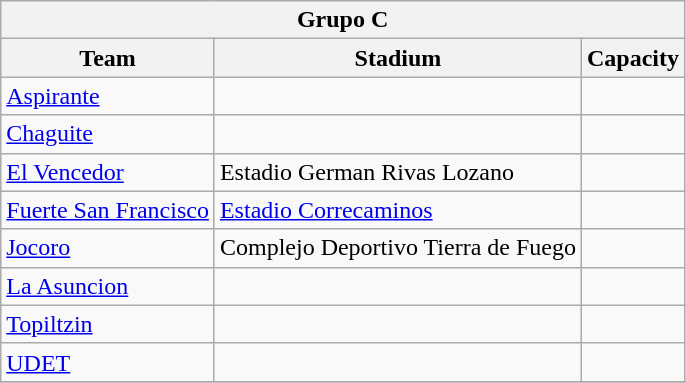<table class="wikitable" style="text-align:left">
<tr>
<th colspan=3>Grupo C</th>
</tr>
<tr>
<th>Team</th>
<th>Stadium</th>
<th>Capacity</th>
</tr>
<tr>
<td><a href='#'>Aspirante</a></td>
<td></td>
<td></td>
</tr>
<tr>
<td><a href='#'>Chaguite</a></td>
<td></td>
<td></td>
</tr>
<tr>
<td><a href='#'>El Vencedor</a></td>
<td>Estadio German Rivas Lozano</td>
<td></td>
</tr>
<tr>
<td><a href='#'>Fuerte San Francisco</a></td>
<td><a href='#'>Estadio Correcaminos</a></td>
<td></td>
</tr>
<tr>
<td><a href='#'>Jocoro</a></td>
<td>Complejo Deportivo Tierra de Fuego</td>
<td></td>
</tr>
<tr>
<td><a href='#'>La Asuncion</a></td>
<td></td>
<td></td>
</tr>
<tr>
<td><a href='#'>Topiltzin</a></td>
<td></td>
<td></td>
</tr>
<tr>
<td><a href='#'>UDET</a></td>
<td></td>
<td></td>
</tr>
<tr>
</tr>
</table>
